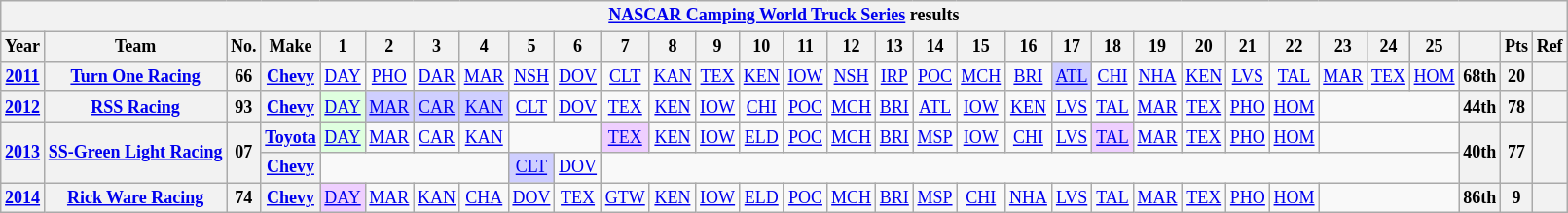<table class="wikitable" style="text-align:center; font-size:75%">
<tr>
<th colspan=32><a href='#'>NASCAR Camping World Truck Series</a> results</th>
</tr>
<tr>
<th>Year</th>
<th>Team</th>
<th>No.</th>
<th>Make</th>
<th>1</th>
<th>2</th>
<th>3</th>
<th>4</th>
<th>5</th>
<th>6</th>
<th>7</th>
<th>8</th>
<th>9</th>
<th>10</th>
<th>11</th>
<th>12</th>
<th>13</th>
<th>14</th>
<th>15</th>
<th>16</th>
<th>17</th>
<th>18</th>
<th>19</th>
<th>20</th>
<th>21</th>
<th>22</th>
<th>23</th>
<th>24</th>
<th>25</th>
<th></th>
<th>Pts</th>
<th>Ref</th>
</tr>
<tr>
<th><a href='#'>2011</a></th>
<th><a href='#'>Turn One Racing</a></th>
<th>66</th>
<th><a href='#'>Chevy</a></th>
<td><a href='#'>DAY</a></td>
<td><a href='#'>PHO</a></td>
<td><a href='#'>DAR</a></td>
<td><a href='#'>MAR</a></td>
<td><a href='#'>NSH</a></td>
<td><a href='#'>DOV</a></td>
<td><a href='#'>CLT</a></td>
<td><a href='#'>KAN</a></td>
<td><a href='#'>TEX</a></td>
<td><a href='#'>KEN</a></td>
<td><a href='#'>IOW</a></td>
<td><a href='#'>NSH</a></td>
<td><a href='#'>IRP</a></td>
<td><a href='#'>POC</a></td>
<td><a href='#'>MCH</a></td>
<td><a href='#'>BRI</a></td>
<td style="background:#CFCFFF;"><a href='#'>ATL</a><br></td>
<td><a href='#'>CHI</a></td>
<td><a href='#'>NHA</a></td>
<td><a href='#'>KEN</a></td>
<td><a href='#'>LVS</a></td>
<td><a href='#'>TAL</a></td>
<td><a href='#'>MAR</a></td>
<td><a href='#'>TEX</a></td>
<td><a href='#'>HOM</a></td>
<th>68th</th>
<th>20</th>
<th></th>
</tr>
<tr>
<th><a href='#'>2012</a></th>
<th><a href='#'>RSS Racing</a></th>
<th>93</th>
<th><a href='#'>Chevy</a></th>
<td style="background:#DFFFDF;"><a href='#'>DAY</a><br></td>
<td style="background:#CFCFFF;"><a href='#'>MAR</a><br></td>
<td style="background:#CFCFFF;"><a href='#'>CAR</a><br></td>
<td style="background:#CFCFFF;"><a href='#'>KAN</a><br></td>
<td><a href='#'>CLT</a></td>
<td><a href='#'>DOV</a></td>
<td><a href='#'>TEX</a></td>
<td><a href='#'>KEN</a></td>
<td><a href='#'>IOW</a></td>
<td><a href='#'>CHI</a></td>
<td><a href='#'>POC</a></td>
<td><a href='#'>MCH</a></td>
<td><a href='#'>BRI</a></td>
<td><a href='#'>ATL</a></td>
<td><a href='#'>IOW</a></td>
<td><a href='#'>KEN</a></td>
<td><a href='#'>LVS</a></td>
<td><a href='#'>TAL</a></td>
<td><a href='#'>MAR</a></td>
<td><a href='#'>TEX</a></td>
<td><a href='#'>PHO</a></td>
<td><a href='#'>HOM</a></td>
<td colspan=3></td>
<th>44th</th>
<th>78</th>
<th></th>
</tr>
<tr>
<th rowspan=2><a href='#'>2013</a></th>
<th rowspan=2><a href='#'>SS-Green Light Racing</a></th>
<th rowspan=2>07</th>
<th><a href='#'>Toyota</a></th>
<td style="background:#DFFFDF;"><a href='#'>DAY</a><br></td>
<td><a href='#'>MAR</a></td>
<td><a href='#'>CAR</a></td>
<td><a href='#'>KAN</a></td>
<td colspan=2></td>
<td style="background:#EFCFFF;"><a href='#'>TEX</a><br></td>
<td><a href='#'>KEN</a></td>
<td><a href='#'>IOW</a></td>
<td><a href='#'>ELD</a></td>
<td><a href='#'>POC</a></td>
<td><a href='#'>MCH</a></td>
<td><a href='#'>BRI</a></td>
<td><a href='#'>MSP</a></td>
<td><a href='#'>IOW</a></td>
<td><a href='#'>CHI</a></td>
<td><a href='#'>LVS</a></td>
<td style="background:#EFCFFF;"><a href='#'>TAL</a><br></td>
<td><a href='#'>MAR</a></td>
<td><a href='#'>TEX</a></td>
<td><a href='#'>PHO</a></td>
<td><a href='#'>HOM</a></td>
<td colspan=3></td>
<th rowspan=2>40th</th>
<th rowspan=2>77</th>
<th rowspan=2></th>
</tr>
<tr>
<th><a href='#'>Chevy</a></th>
<td colspan=4></td>
<td style="background:#CFCFFF;"><a href='#'>CLT</a><br></td>
<td><a href='#'>DOV</a></td>
<td colspan=19></td>
</tr>
<tr>
<th><a href='#'>2014</a></th>
<th><a href='#'>Rick Ware Racing</a></th>
<th>74</th>
<th><a href='#'>Chevy</a></th>
<td style="background:#EFCFFF;"><a href='#'>DAY</a><br></td>
<td><a href='#'>MAR</a></td>
<td><a href='#'>KAN</a></td>
<td><a href='#'>CHA</a></td>
<td><a href='#'>DOV</a></td>
<td><a href='#'>TEX</a></td>
<td><a href='#'>GTW</a></td>
<td><a href='#'>KEN</a></td>
<td><a href='#'>IOW</a></td>
<td><a href='#'>ELD</a></td>
<td><a href='#'>POC</a></td>
<td><a href='#'>MCH</a></td>
<td><a href='#'>BRI</a></td>
<td><a href='#'>MSP</a></td>
<td><a href='#'>CHI</a></td>
<td><a href='#'>NHA</a></td>
<td><a href='#'>LVS</a></td>
<td><a href='#'>TAL</a></td>
<td><a href='#'>MAR</a></td>
<td><a href='#'>TEX</a></td>
<td><a href='#'>PHO</a></td>
<td><a href='#'>HOM</a></td>
<td colspan=3></td>
<th>86th</th>
<th>9</th>
<th></th>
</tr>
</table>
